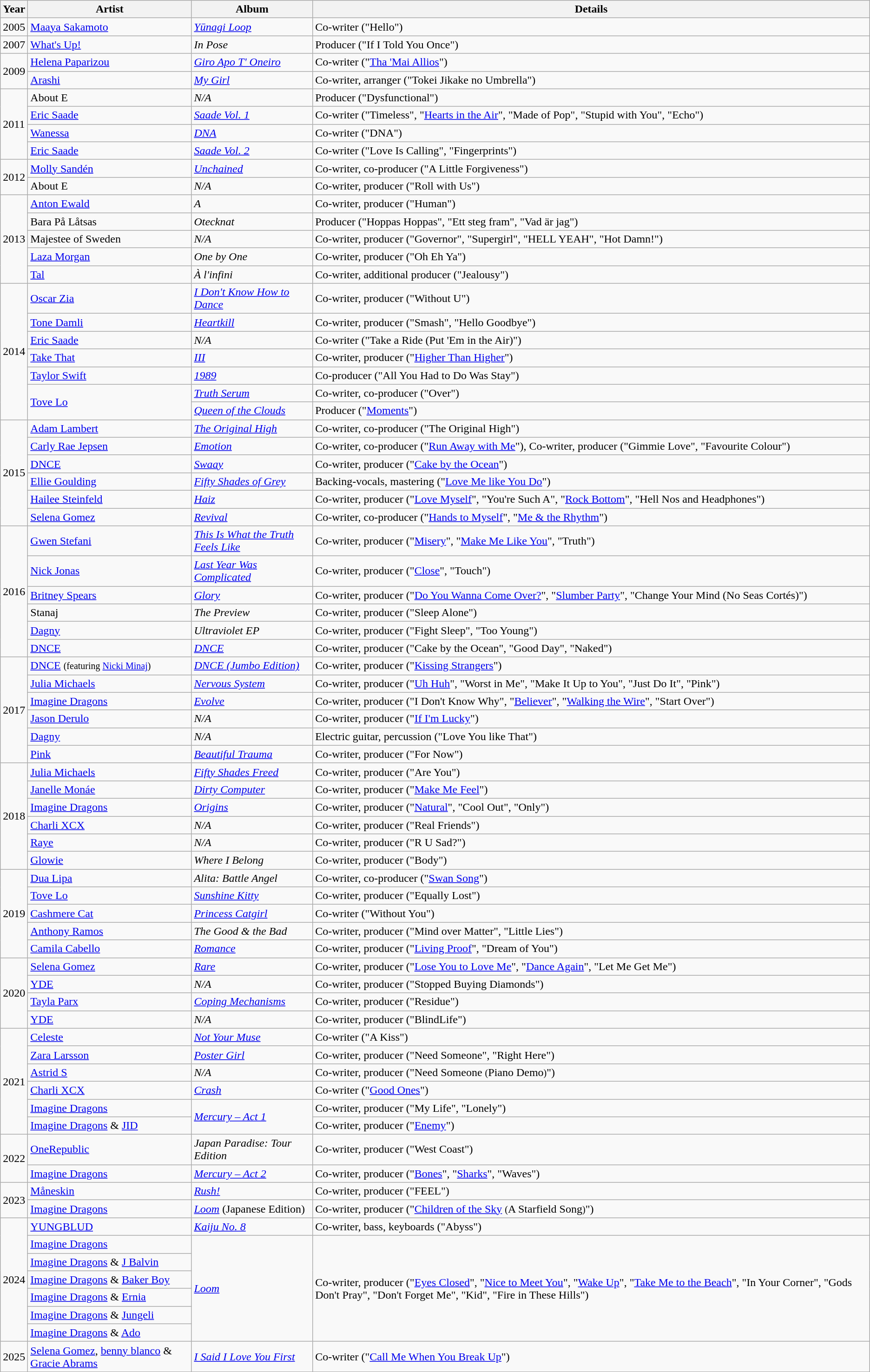<table class="wikitable">
<tr>
<th>Year</th>
<th>Artist</th>
<th>Album</th>
<th>Details</th>
</tr>
<tr>
<td>2005</td>
<td><a href='#'>Maaya Sakamoto</a></td>
<td><em><a href='#'>Yūnagi Loop</a></em></td>
<td>Co-writer ("Hello")</td>
</tr>
<tr>
<td>2007</td>
<td><a href='#'>What's Up!</a></td>
<td><em>In Pose</em></td>
<td>Producer ("If I Told You Once")</td>
</tr>
<tr>
<td rowspan="2">2009</td>
<td><a href='#'>Helena Paparizou</a></td>
<td><em><a href='#'>Giro Apo T' Oneiro</a></em></td>
<td>Co-writer ("<a href='#'>Tha 'Mai Allios</a>")</td>
</tr>
<tr>
<td><a href='#'>Arashi</a></td>
<td><em><a href='#'>My Girl</a></em></td>
<td>Co-writer, arranger ("Tokei Jikake no Umbrella")</td>
</tr>
<tr>
<td rowspan="4">2011</td>
<td>About E</td>
<td><em>N/A</em></td>
<td>Producer ("Dysfunctional")</td>
</tr>
<tr>
<td><a href='#'>Eric Saade</a></td>
<td><em><a href='#'>Saade Vol. 1</a></em></td>
<td>Co-writer ("Timeless", "<a href='#'>Hearts in the Air</a>", "Made of Pop", "Stupid with You", "Echo")</td>
</tr>
<tr>
<td><a href='#'>Wanessa</a></td>
<td><em><a href='#'>DNA</a></em></td>
<td>Co-writer ("DNA")</td>
</tr>
<tr>
<td><a href='#'>Eric Saade</a></td>
<td><em><a href='#'>Saade Vol. 2</a></em></td>
<td>Co-writer ("Love Is Calling", "Fingerprints")</td>
</tr>
<tr>
<td rowspan="2">2012</td>
<td><a href='#'>Molly Sandén</a></td>
<td><em><a href='#'>Unchained</a></em></td>
<td>Co-writer, co-producer ("A Little Forgiveness")</td>
</tr>
<tr>
<td>About E</td>
<td><em>N/A</em></td>
<td>Co-writer, producer ("Roll with Us")</td>
</tr>
<tr>
<td rowspan="5">2013</td>
<td><a href='#'>Anton Ewald</a></td>
<td><em>A</em></td>
<td>Co-writer, producer ("Human")</td>
</tr>
<tr>
<td>Bara På Låtsas</td>
<td><em>Otecknat</em></td>
<td>Producer ("Hoppas Hoppas", "Ett steg fram", "Vad är jag")</td>
</tr>
<tr>
<td>Majestee of Sweden</td>
<td><em>N/A</em></td>
<td>Co-writer, producer ("Governor", "Supergirl", "HELL YEAH", "Hot Damn!")</td>
</tr>
<tr>
<td><a href='#'>Laza Morgan</a></td>
<td><em>One by One</em></td>
<td>Co-writer, producer ("Oh Eh Ya")</td>
</tr>
<tr>
<td><a href='#'>Tal</a></td>
<td><em>À l'infini</em></td>
<td>Co-writer, additional producer ("Jealousy")</td>
</tr>
<tr>
<td rowspan="7">2014</td>
<td><a href='#'>Oscar Zia</a></td>
<td><em><a href='#'>I Don't Know How to Dance</a></em></td>
<td>Co-writer, producer ("Without U")</td>
</tr>
<tr>
<td><a href='#'>Tone Damli</a></td>
<td><em><a href='#'>Heartkill</a></em></td>
<td>Co-writer, producer ("Smash", "Hello Goodbye")</td>
</tr>
<tr>
<td><a href='#'>Eric Saade</a></td>
<td><em>N/A</em></td>
<td>Co-writer ("Take a Ride (Put 'Em in the Air)")</td>
</tr>
<tr>
<td><a href='#'>Take That</a></td>
<td><em><a href='#'>III</a></em></td>
<td>Co-writer, producer ("<a href='#'>Higher Than Higher</a>")</td>
</tr>
<tr>
<td><a href='#'>Taylor Swift</a></td>
<td><em><a href='#'>1989</a></em></td>
<td>Co-producer ("All You Had to Do Was Stay")</td>
</tr>
<tr>
<td rowspan="2"><a href='#'>Tove Lo</a></td>
<td><em><a href='#'>Truth Serum</a></em></td>
<td>Co-writer, co-producer ("Over")</td>
</tr>
<tr>
<td><em><a href='#'>Queen of the Clouds</a></em></td>
<td>Producer ("<a href='#'>Moments</a>")</td>
</tr>
<tr>
<td rowspan="6">2015</td>
<td><a href='#'>Adam Lambert</a></td>
<td><em><a href='#'>The Original High</a></em></td>
<td>Co-writer, co-producer ("The Original High")</td>
</tr>
<tr>
<td><a href='#'>Carly Rae Jepsen</a></td>
<td><em><a href='#'>Emotion</a></em></td>
<td>Co-writer, co-producer ("<a href='#'>Run Away with Me</a>"), Co-writer, producer ("Gimmie Love", "Favourite Colour")</td>
</tr>
<tr>
<td><a href='#'>DNCE</a></td>
<td><em><a href='#'>Swaay</a></em></td>
<td>Co-writer, producer ("<a href='#'>Cake by the Ocean</a>")</td>
</tr>
<tr>
<td><a href='#'>Ellie Goulding</a></td>
<td><em><a href='#'>Fifty Shades of Grey</a></em></td>
<td>Backing-vocals, mastering ("<a href='#'>Love Me like You Do</a>")</td>
</tr>
<tr>
<td><a href='#'>Hailee Steinfeld</a></td>
<td><em><a href='#'>Haiz</a></em></td>
<td>Co-writer, producer ("<a href='#'>Love Myself</a>", "You're Such A", "<a href='#'>Rock Bottom</a>", "Hell Nos and Headphones")</td>
</tr>
<tr>
<td><a href='#'>Selena Gomez</a></td>
<td><em><a href='#'>Revival</a></em></td>
<td>Co-writer, co-producer ("<a href='#'>Hands to Myself</a>", "<a href='#'>Me & the Rhythm</a>")</td>
</tr>
<tr>
<td rowspan="6">2016</td>
<td><a href='#'>Gwen Stefani</a></td>
<td><em><a href='#'>This Is What the Truth Feels Like</a></em></td>
<td>Co-writer, producer ("<a href='#'>Misery</a>", "<a href='#'>Make Me Like You</a>", "Truth")</td>
</tr>
<tr>
<td><a href='#'>Nick Jonas</a></td>
<td><em><a href='#'>Last Year Was Complicated</a></em></td>
<td>Co-writer, producer ("<a href='#'>Close</a>", "Touch")</td>
</tr>
<tr>
<td><a href='#'>Britney Spears</a></td>
<td><em><a href='#'>Glory</a></em></td>
<td>Co-writer, producer ("<a href='#'>Do You Wanna Come Over?</a>", "<a href='#'>Slumber Party</a>", "Change Your Mind (No Seas Cortés)")</td>
</tr>
<tr>
<td>Stanaj</td>
<td><em>The Preview</em></td>
<td>Co-writer, producer ("Sleep Alone")</td>
</tr>
<tr>
<td><a href='#'>Dagny</a></td>
<td><em>Ultraviolet EP</em></td>
<td>Co-writer, producer ("Fight Sleep", "Too Young")</td>
</tr>
<tr>
<td><a href='#'>DNCE</a></td>
<td><em><a href='#'>DNCE</a></em></td>
<td>Co-writer, producer ("Cake by the Ocean", "Good Day", "Naked")</td>
</tr>
<tr>
<td rowspan="6">2017</td>
<td><a href='#'>DNCE</a> <small> (featuring <a href='#'>Nicki Minaj</a>)</small></td>
<td><a href='#'><em>DNCE (Jumbo Edition)</em></a></td>
<td>Co-writer, producer ("<a href='#'>Kissing Strangers</a>")</td>
</tr>
<tr>
<td><a href='#'>Julia Michaels</a></td>
<td><em><a href='#'>Nervous System</a></em></td>
<td>Co-writer, producer ("<a href='#'>Uh Huh</a>", "Worst in Me", "Make It Up to You", "Just Do It", "Pink")</td>
</tr>
<tr>
<td><a href='#'>Imagine Dragons</a></td>
<td><em><a href='#'>Evolve</a></em></td>
<td>Co-writer, producer ("I Don't Know Why", "<a href='#'>Believer</a>", "<a href='#'>Walking the Wire</a>", "Start Over")</td>
</tr>
<tr>
<td><a href='#'>Jason Derulo</a></td>
<td><em>N/A</em></td>
<td>Co-writer, producer ("<a href='#'>If I'm Lucky</a>")</td>
</tr>
<tr>
<td><a href='#'>Dagny</a></td>
<td><em>N/A</em></td>
<td>Electric guitar, percussion ("Love You like That")</td>
</tr>
<tr>
<td><a href='#'>Pink</a></td>
<td><em><a href='#'>Beautiful Trauma</a></em></td>
<td>Co-writer, producer ("For Now")</td>
</tr>
<tr>
<td rowspan="6">2018</td>
<td><a href='#'>Julia Michaels</a></td>
<td><em><a href='#'>Fifty Shades Freed</a></em></td>
<td>Co-writer, producer ("Are You")</td>
</tr>
<tr>
<td><a href='#'>Janelle Monáe</a></td>
<td><em><a href='#'>Dirty Computer</a></em></td>
<td>Co-writer, producer ("<a href='#'>Make Me Feel</a>")</td>
</tr>
<tr>
<td><a href='#'>Imagine Dragons</a></td>
<td><em><a href='#'>Origins</a></em></td>
<td>Co-writer, producer ("<a href='#'>Natural</a>", "Cool Out", "Only")</td>
</tr>
<tr>
<td><a href='#'>Charli XCX</a></td>
<td><em>N/A</em></td>
<td>Co-writer, producer ("Real Friends")</td>
</tr>
<tr>
<td><a href='#'>Raye</a></td>
<td><em>N/A</em></td>
<td>Co-writer, producer ("R U Sad?")</td>
</tr>
<tr>
<td><a href='#'>Glowie</a></td>
<td><em>Where I Belong</em></td>
<td>Co-writer, producer ("Body")</td>
</tr>
<tr>
<td rowspan="5">2019</td>
<td><a href='#'>Dua Lipa</a></td>
<td><em>Alita: Battle Angel</em></td>
<td>Co-writer, co-producer ("<a href='#'>Swan Song</a>")</td>
</tr>
<tr>
<td><a href='#'>Tove Lo</a></td>
<td><em><a href='#'>Sunshine Kitty</a></em></td>
<td>Co-writer, producer ("Equally Lost")</td>
</tr>
<tr>
<td><a href='#'>Cashmere Cat</a></td>
<td><em><a href='#'>Princess Catgirl</a></em></td>
<td>Co-writer ("Without You")</td>
</tr>
<tr>
<td><a href='#'>Anthony Ramos</a></td>
<td><em>The Good & the Bad</em></td>
<td>Co-writer, producer ("Mind over Matter", "Little Lies")</td>
</tr>
<tr>
<td><a href='#'>Camila Cabello</a></td>
<td><em><a href='#'>Romance</a></em></td>
<td>Co-writer, producer ("<a href='#'>Living Proof</a>", "Dream of You")</td>
</tr>
<tr>
<td rowspan="4">2020</td>
<td><a href='#'>Selena Gomez</a></td>
<td><a href='#'><em>Rare</em></a></td>
<td>Co-writer, producer ("<a href='#'>Lose You to Love Me</a>", "<a href='#'>Dance Again</a>", "Let Me Get Me")</td>
</tr>
<tr>
<td><a href='#'>YDE</a></td>
<td><em>N/A</em></td>
<td>Co-writer, producer ("Stopped Buying Diamonds")</td>
</tr>
<tr>
<td><a href='#'>Tayla Parx</a></td>
<td><em><a href='#'>Coping Mechanisms</a></em></td>
<td>Co-writer, producer ("Residue")</td>
</tr>
<tr>
<td><a href='#'>YDE</a></td>
<td><em>N/A</em></td>
<td>Co-writer, producer ("BlindLife")</td>
</tr>
<tr>
<td rowspan="6">2021</td>
<td><a href='#'>Celeste</a></td>
<td><em><a href='#'>Not Your Muse</a></em></td>
<td>Co-writer ("A Kiss")</td>
</tr>
<tr>
<td><a href='#'>Zara Larsson</a></td>
<td><em><a href='#'>Poster Girl</a></em></td>
<td>Co-writer, producer ("Need Someone", "Right Here")</td>
</tr>
<tr>
<td><a href='#'>Astrid S</a></td>
<td><em>N/A</em></td>
<td>Co-writer, producer ("Need Someone <small>(</small>Piano Demo<small>)</small>")</td>
</tr>
<tr>
<td><a href='#'>Charli XCX</a></td>
<td><em><a href='#'>Crash</a></em></td>
<td>Co-writer ("<a href='#'>Good Ones</a>")</td>
</tr>
<tr>
<td><a href='#'>Imagine Dragons</a></td>
<td rowspan="2"><em><a href='#'>Mercury – Act 1</a></em></td>
<td>Co-writer, producer ("My Life", "Lonely")</td>
</tr>
<tr>
<td><a href='#'>Imagine Dragons</a> & <a href='#'>JID</a></td>
<td>Co-writer, producer ("<a href='#'>Enemy</a>")</td>
</tr>
<tr>
<td rowspan="2">2022</td>
<td><a href='#'>OneRepublic</a></td>
<td><em>Japan Paradise: Tour Edition</em></td>
<td>Co-writer, producer ("West Coast")</td>
</tr>
<tr>
<td><a href='#'>Imagine Dragons</a></td>
<td><em><a href='#'>Mercury – Act 2</a></em></td>
<td>Co-writer, producer ("<a href='#'>Bones</a>", "<a href='#'>Sharks</a>", "Waves")</td>
</tr>
<tr>
<td rowspan="2">2023</td>
<td><a href='#'>Måneskin</a></td>
<td><em><a href='#'>Rush!</a></em></td>
<td>Co-writer, producer ("FEEL")</td>
</tr>
<tr>
<td><a href='#'>Imagine Dragons</a></td>
<td><em><a href='#'>Loom</a></em> (Japanese Edition)</td>
<td>Co-writer, producer ("<a href='#'>Children of the Sky</a> <small>(</small>A Starfield Song<small>)</small>")</td>
</tr>
<tr>
<td rowspan="7">2024</td>
<td><a href='#'>YUNGBLUD</a></td>
<td><em><a href='#'>Kaiju No. 8</a></em></td>
<td>Co-writer, bass, keyboards ("Abyss")</td>
</tr>
<tr>
<td><a href='#'>Imagine Dragons</a></td>
<td rowspan="6"><em><a href='#'>Loom</a></em></td>
<td rowspan="6">Co-writer, producer ("<a href='#'>Eyes Closed</a>", "<a href='#'>Nice to Meet You</a>", "<a href='#'>Wake Up</a>", "<a href='#'>Take Me to the Beach</a>", "In Your Corner", "Gods Don't Pray", "Don't Forget Me", "Kid", "Fire in These Hills")</td>
</tr>
<tr>
<td><a href='#'>Imagine Dragons</a> & <a href='#'>J Balvin</a></td>
</tr>
<tr>
<td><a href='#'>Imagine Dragons</a> & <a href='#'>Baker Boy</a></td>
</tr>
<tr>
<td><a href='#'>Imagine Dragons</a> & <a href='#'>Ernia</a></td>
</tr>
<tr>
<td><a href='#'>Imagine Dragons</a> & <a href='#'>Jungeli</a></td>
</tr>
<tr>
<td><a href='#'>Imagine Dragons</a> & <a href='#'>Ado</a></td>
</tr>
<tr>
<td>2025</td>
<td><a href='#'>Selena Gomez</a>, <a href='#'>benny blanco</a> & <a href='#'>Gracie Abrams</a></td>
<td><em><a href='#'>I Said I Love You First</a></em></td>
<td>Co-writer ("<a href='#'>Call Me When You Break Up</a>")</td>
</tr>
</table>
